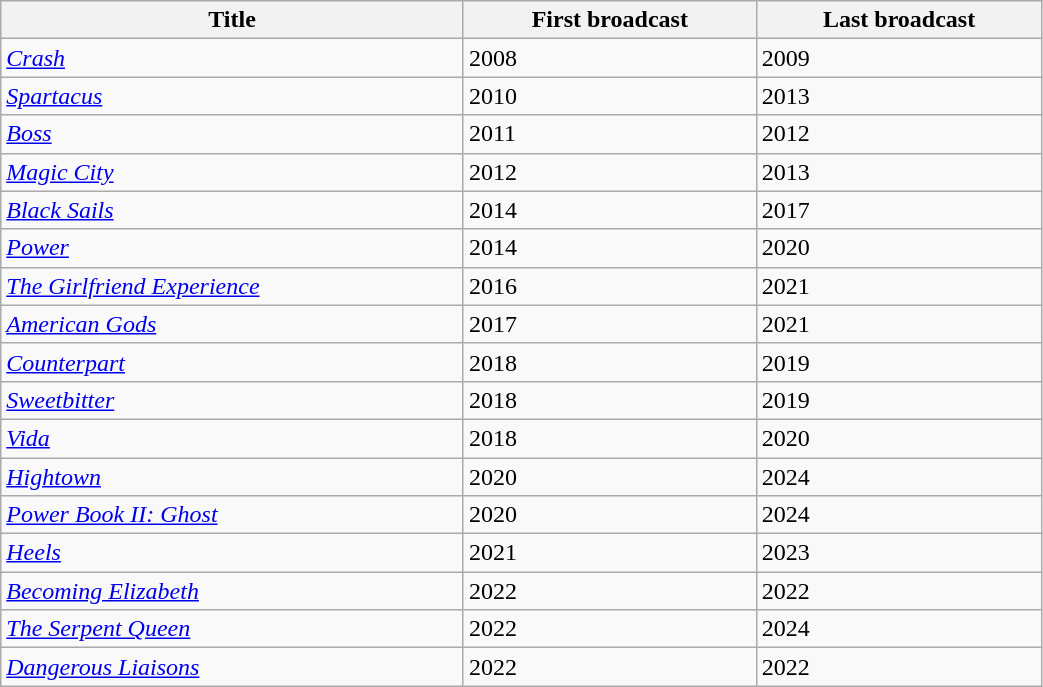<table class="wikitable sortable" style="width:55%">
<tr>
<th>Title</th>
<th>First broadcast</th>
<th>Last broadcast</th>
</tr>
<tr>
<td><em><a href='#'>Crash</a></em></td>
<td>2008</td>
<td>2009</td>
</tr>
<tr>
<td><em><a href='#'>Spartacus</a></em></td>
<td>2010</td>
<td>2013</td>
</tr>
<tr>
<td><em><a href='#'>Boss</a></em></td>
<td>2011</td>
<td>2012</td>
</tr>
<tr>
<td><em><a href='#'>Magic City</a></em></td>
<td>2012</td>
<td>2013</td>
</tr>
<tr>
<td><em><a href='#'>Black Sails</a></em></td>
<td>2014</td>
<td>2017</td>
</tr>
<tr>
<td><em><a href='#'>Power</a></em></td>
<td>2014</td>
<td>2020</td>
</tr>
<tr>
<td><em><a href='#'>The Girlfriend Experience</a></em></td>
<td>2016</td>
<td>2021</td>
</tr>
<tr>
<td><em><a href='#'>American Gods</a></em></td>
<td>2017</td>
<td>2021</td>
</tr>
<tr>
<td><em><a href='#'>Counterpart</a></em></td>
<td>2018</td>
<td>2019</td>
</tr>
<tr>
<td><em><a href='#'>Sweetbitter</a></em></td>
<td>2018</td>
<td>2019</td>
</tr>
<tr>
<td><em><a href='#'>Vida</a></em></td>
<td>2018</td>
<td>2020</td>
</tr>
<tr>
<td><em><a href='#'>Hightown</a></em></td>
<td>2020</td>
<td>2024</td>
</tr>
<tr>
<td><em><a href='#'>Power Book II: Ghost</a></em></td>
<td>2020</td>
<td>2024</td>
</tr>
<tr>
<td><em><a href='#'>Heels</a></em></td>
<td>2021</td>
<td>2023</td>
</tr>
<tr>
<td><em><a href='#'>Becoming Elizabeth</a></em></td>
<td>2022</td>
<td>2022</td>
</tr>
<tr>
<td><em><a href='#'>The Serpent Queen</a></em></td>
<td>2022</td>
<td>2024</td>
</tr>
<tr>
<td><em><a href='#'>Dangerous Liaisons</a></em></td>
<td>2022</td>
<td>2022</td>
</tr>
</table>
